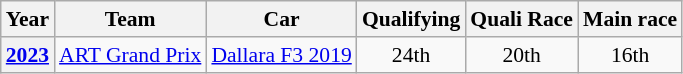<table class="wikitable" style="text-align:center; font-size:90%">
<tr>
<th>Year</th>
<th>Team</th>
<th>Car</th>
<th>Qualifying</th>
<th>Quali Race</th>
<th>Main race</th>
</tr>
<tr>
<th><a href='#'>2023</a></th>
<td align="left"> <a href='#'>ART Grand Prix</a></td>
<td align="left"><a href='#'>Dallara F3 2019</a></td>
<td>24th</td>
<td>20th</td>
<td>16th</td>
</tr>
</table>
